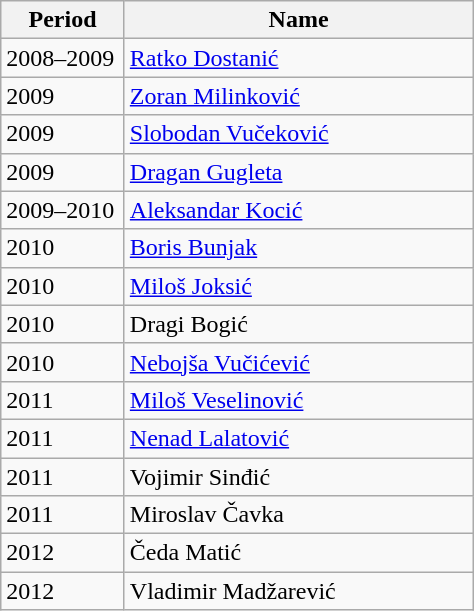<table class="wikitable">
<tr>
<th width="75">Period</th>
<th width="225">Name</th>
</tr>
<tr>
<td>2008–2009</td>
<td> <a href='#'>Ratko Dostanić</a></td>
</tr>
<tr>
<td>2009</td>
<td> <a href='#'>Zoran Milinković</a></td>
</tr>
<tr>
<td>2009</td>
<td> <a href='#'>Slobodan Vučeković</a></td>
</tr>
<tr>
<td>2009</td>
<td> <a href='#'>Dragan Gugleta</a></td>
</tr>
<tr>
<td>2009–2010</td>
<td> <a href='#'>Aleksandar Kocić</a></td>
</tr>
<tr>
<td>2010</td>
<td> <a href='#'>Boris Bunjak</a></td>
</tr>
<tr>
<td>2010</td>
<td> <a href='#'>Miloš Joksić</a></td>
</tr>
<tr>
<td>2010</td>
<td> Dragi Bogić</td>
</tr>
<tr>
<td>2010</td>
<td> <a href='#'>Nebojša Vučićević</a></td>
</tr>
<tr>
<td>2011</td>
<td> <a href='#'>Miloš Veselinović</a></td>
</tr>
<tr>
<td>2011</td>
<td> <a href='#'>Nenad Lalatović</a></td>
</tr>
<tr>
<td>2011</td>
<td> Vojimir Sinđić</td>
</tr>
<tr>
<td>2011</td>
<td> Miroslav Čavka</td>
</tr>
<tr>
<td>2012</td>
<td> Čeda Matić</td>
</tr>
<tr>
<td>2012</td>
<td> Vladimir Madžarević</td>
</tr>
</table>
